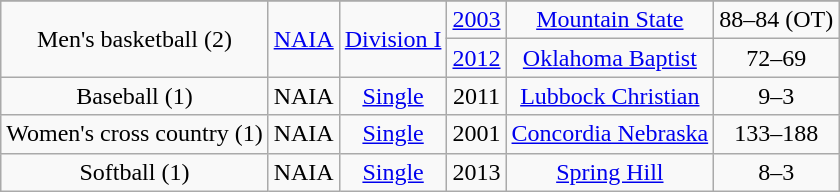<table class="wikitable">
<tr>
</tr>
<tr align="center">
<td rowspan="2">Men's basketball (2)</td>
<td rowspan="2"><a href='#'>NAIA</a></td>
<td rowspan="2"><a href='#'>Division I</a></td>
<td><a href='#'>2003</a></td>
<td><a href='#'>Mountain State</a></td>
<td>88–84 (OT)</td>
</tr>
<tr align="center">
<td><a href='#'>2012</a></td>
<td><a href='#'>Oklahoma Baptist</a></td>
<td>72–69</td>
</tr>
<tr align="center">
<td rowspan="1">Baseball (1)</td>
<td rowspan="1">NAIA</td>
<td rowspan="1"><a href='#'>Single</a></td>
<td>2011</td>
<td><a href='#'>Lubbock Christian</a></td>
<td>9–3</td>
</tr>
<tr align="center">
<td rowspan="1">Women's cross country (1)</td>
<td rowspan="1">NAIA</td>
<td rowspan="1"><a href='#'>Single</a></td>
<td>2001</td>
<td><a href='#'>Concordia Nebraska</a></td>
<td>133–188</td>
</tr>
<tr align="center">
<td rowspan="1">Softball (1)</td>
<td rowspan="1">NAIA</td>
<td rowspan="1"><a href='#'>Single</a></td>
<td>2013</td>
<td><a href='#'>Spring Hill</a></td>
<td>8–3</td>
</tr>
</table>
